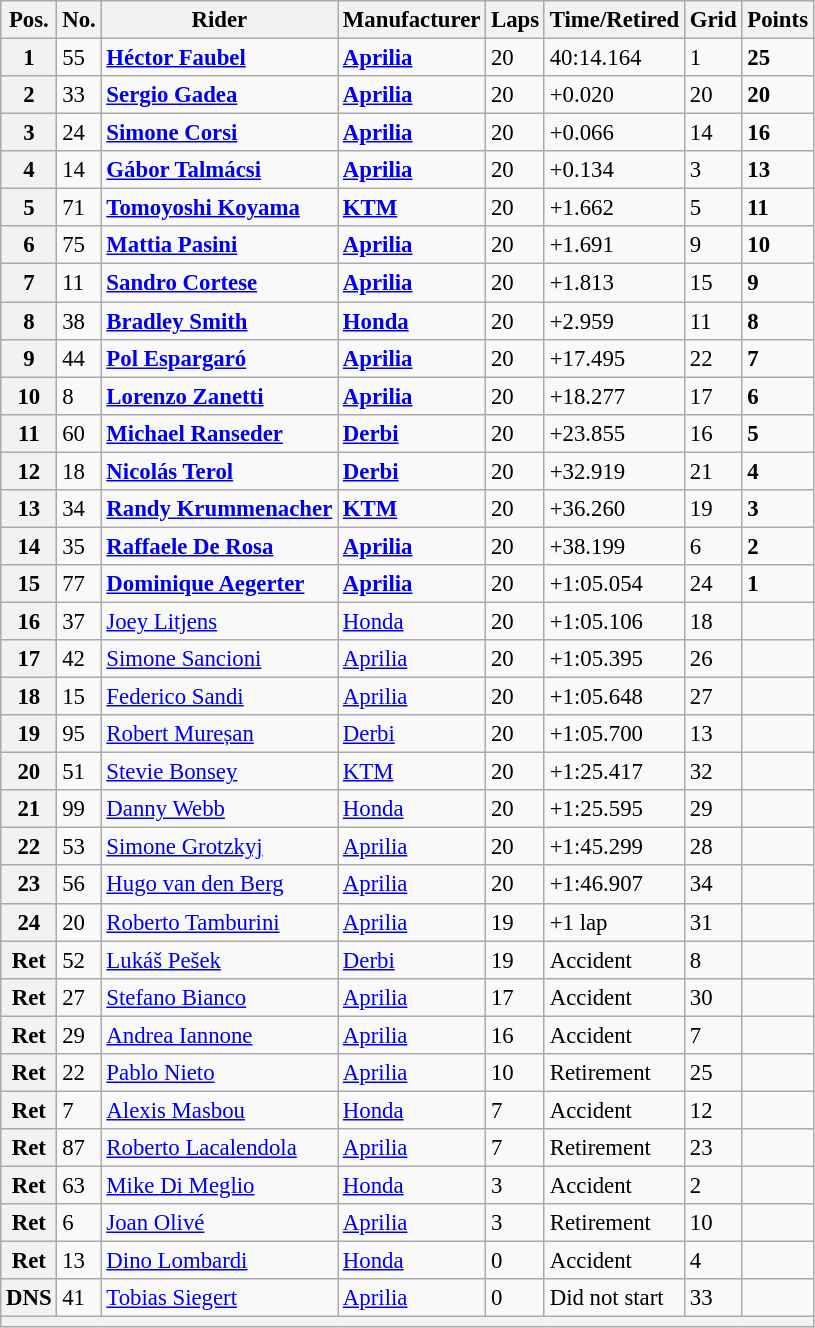<table class="wikitable" style="font-size: 95%;">
<tr>
<th>Pos.</th>
<th>No.</th>
<th>Rider</th>
<th>Manufacturer</th>
<th>Laps</th>
<th>Time/Retired</th>
<th>Grid</th>
<th>Points</th>
</tr>
<tr>
<th>1</th>
<td>55</td>
<td> <strong><a href='#'>Héctor Faubel</a></strong></td>
<td><strong><a href='#'>Aprilia</a></strong></td>
<td>20</td>
<td>40:14.164</td>
<td>1</td>
<td><strong>25</strong></td>
</tr>
<tr>
<th>2</th>
<td>33</td>
<td> <strong><a href='#'>Sergio Gadea</a></strong></td>
<td><strong><a href='#'>Aprilia</a></strong></td>
<td>20</td>
<td>+0.020</td>
<td>20</td>
<td><strong>20</strong></td>
</tr>
<tr>
<th>3</th>
<td>24</td>
<td> <strong><a href='#'>Simone Corsi</a></strong></td>
<td><strong><a href='#'>Aprilia</a></strong></td>
<td>20</td>
<td>+0.066</td>
<td>14</td>
<td><strong>16</strong></td>
</tr>
<tr>
<th>4</th>
<td>14</td>
<td> <strong><a href='#'>Gábor Talmácsi</a></strong></td>
<td><strong><a href='#'>Aprilia</a></strong></td>
<td>20</td>
<td>+0.134</td>
<td>3</td>
<td><strong>13</strong></td>
</tr>
<tr>
<th>5</th>
<td>71</td>
<td> <strong><a href='#'>Tomoyoshi Koyama</a></strong></td>
<td><strong><a href='#'>KTM</a></strong></td>
<td>20</td>
<td>+1.662</td>
<td>5</td>
<td><strong>11</strong></td>
</tr>
<tr>
<th>6</th>
<td>75</td>
<td> <strong><a href='#'>Mattia Pasini</a></strong></td>
<td><strong><a href='#'>Aprilia</a></strong></td>
<td>20</td>
<td>+1.691</td>
<td>9</td>
<td><strong>10</strong></td>
</tr>
<tr>
<th>7</th>
<td>11</td>
<td> <strong><a href='#'>Sandro Cortese</a></strong></td>
<td><strong><a href='#'>Aprilia</a></strong></td>
<td>20</td>
<td>+1.813</td>
<td>15</td>
<td><strong>9</strong></td>
</tr>
<tr>
<th>8</th>
<td>38</td>
<td> <strong><a href='#'>Bradley Smith</a></strong></td>
<td><strong><a href='#'>Honda</a></strong></td>
<td>20</td>
<td>+2.959</td>
<td>11</td>
<td><strong>8</strong></td>
</tr>
<tr>
<th>9</th>
<td>44</td>
<td> <strong><a href='#'>Pol Espargaró</a></strong></td>
<td><strong><a href='#'>Aprilia</a></strong></td>
<td>20</td>
<td>+17.495</td>
<td>22</td>
<td><strong>7</strong></td>
</tr>
<tr>
<th>10</th>
<td>8</td>
<td> <strong><a href='#'>Lorenzo Zanetti</a></strong></td>
<td><strong><a href='#'>Aprilia</a></strong></td>
<td>20</td>
<td>+18.277</td>
<td>17</td>
<td><strong>6</strong></td>
</tr>
<tr>
<th>11</th>
<td>60</td>
<td> <strong><a href='#'>Michael Ranseder</a></strong></td>
<td><strong><a href='#'>Derbi</a></strong></td>
<td>20</td>
<td>+23.855</td>
<td>16</td>
<td><strong>5</strong></td>
</tr>
<tr>
<th>12</th>
<td>18</td>
<td> <strong><a href='#'>Nicolás Terol</a></strong></td>
<td><strong><a href='#'>Derbi</a></strong></td>
<td>20</td>
<td>+32.919</td>
<td>21</td>
<td><strong>4</strong></td>
</tr>
<tr>
<th>13</th>
<td>34</td>
<td> <strong><a href='#'>Randy Krummenacher</a></strong></td>
<td><strong><a href='#'>KTM</a></strong></td>
<td>20</td>
<td>+36.260</td>
<td>19</td>
<td><strong>3</strong></td>
</tr>
<tr>
<th>14</th>
<td>35</td>
<td> <strong><a href='#'>Raffaele De Rosa</a></strong></td>
<td><strong><a href='#'>Aprilia</a></strong></td>
<td>20</td>
<td>+38.199</td>
<td>6</td>
<td><strong>2</strong></td>
</tr>
<tr>
<th>15</th>
<td>77</td>
<td> <strong><a href='#'>Dominique Aegerter</a></strong></td>
<td><strong><a href='#'>Aprilia</a></strong></td>
<td>20</td>
<td>+1:05.054</td>
<td>24</td>
<td><strong>1</strong></td>
</tr>
<tr>
<th>16</th>
<td>37</td>
<td> <a href='#'>Joey Litjens</a></td>
<td><a href='#'>Honda</a></td>
<td>20</td>
<td>+1:05.106</td>
<td>18</td>
<td></td>
</tr>
<tr>
<th>17</th>
<td>42</td>
<td> <a href='#'>Simone Sancioni</a></td>
<td><a href='#'>Aprilia</a></td>
<td>20</td>
<td>+1:05.395</td>
<td>26</td>
<td></td>
</tr>
<tr>
<th>18</th>
<td>15</td>
<td> <a href='#'>Federico Sandi</a></td>
<td><a href='#'>Aprilia</a></td>
<td>20</td>
<td>+1:05.648</td>
<td>27</td>
<td></td>
</tr>
<tr>
<th>19</th>
<td>95</td>
<td> <a href='#'>Robert Mureșan</a></td>
<td><a href='#'>Derbi</a></td>
<td>20</td>
<td>+1:05.700</td>
<td>13</td>
<td></td>
</tr>
<tr>
<th>20</th>
<td>51</td>
<td> <a href='#'>Stevie Bonsey</a></td>
<td><a href='#'>KTM</a></td>
<td>20</td>
<td>+1:25.417</td>
<td>32</td>
<td></td>
</tr>
<tr>
<th>21</th>
<td>99</td>
<td> <a href='#'>Danny Webb</a></td>
<td><a href='#'>Honda</a></td>
<td>20</td>
<td>+1:25.595</td>
<td>29</td>
<td></td>
</tr>
<tr>
<th>22</th>
<td>53</td>
<td> <a href='#'>Simone Grotzkyj</a></td>
<td><a href='#'>Aprilia</a></td>
<td>20</td>
<td>+1:45.299</td>
<td>28</td>
<td></td>
</tr>
<tr>
<th>23</th>
<td>56</td>
<td> <a href='#'>Hugo van den Berg</a></td>
<td><a href='#'>Aprilia</a></td>
<td>20</td>
<td>+1:46.907</td>
<td>34</td>
<td></td>
</tr>
<tr>
<th>24</th>
<td>20</td>
<td> <a href='#'>Roberto Tamburini</a></td>
<td><a href='#'>Aprilia</a></td>
<td>19</td>
<td>+1 lap</td>
<td>31</td>
<td></td>
</tr>
<tr>
<th>Ret</th>
<td>52</td>
<td> <a href='#'>Lukáš Pešek</a></td>
<td><a href='#'>Derbi</a></td>
<td>19</td>
<td>Accident</td>
<td>8</td>
<td></td>
</tr>
<tr>
<th>Ret</th>
<td>27</td>
<td> <a href='#'>Stefano Bianco</a></td>
<td><a href='#'>Aprilia</a></td>
<td>17</td>
<td>Accident</td>
<td>30</td>
<td></td>
</tr>
<tr>
<th>Ret</th>
<td>29</td>
<td> <a href='#'>Andrea Iannone</a></td>
<td><a href='#'>Aprilia</a></td>
<td>16</td>
<td>Accident</td>
<td>7</td>
<td></td>
</tr>
<tr>
<th>Ret</th>
<td>22</td>
<td> <a href='#'>Pablo Nieto</a></td>
<td><a href='#'>Aprilia</a></td>
<td>10</td>
<td>Retirement</td>
<td>25</td>
<td></td>
</tr>
<tr>
<th>Ret</th>
<td>7</td>
<td> <a href='#'>Alexis Masbou</a></td>
<td><a href='#'>Honda</a></td>
<td>7</td>
<td>Accident</td>
<td>12</td>
<td></td>
</tr>
<tr>
<th>Ret</th>
<td>87</td>
<td> <a href='#'>Roberto Lacalendola</a></td>
<td><a href='#'>Aprilia</a></td>
<td>7</td>
<td>Retirement</td>
<td>23</td>
<td></td>
</tr>
<tr>
<th>Ret</th>
<td>63</td>
<td> <a href='#'>Mike Di Meglio</a></td>
<td><a href='#'>Honda</a></td>
<td>3</td>
<td>Accident</td>
<td>2</td>
<td></td>
</tr>
<tr>
<th>Ret</th>
<td>6</td>
<td> <a href='#'>Joan Olivé</a></td>
<td><a href='#'>Aprilia</a></td>
<td>3</td>
<td>Retirement</td>
<td>10</td>
<td></td>
</tr>
<tr>
<th>Ret</th>
<td>13</td>
<td> <a href='#'>Dino Lombardi</a></td>
<td><a href='#'>Honda</a></td>
<td>0</td>
<td>Accident</td>
<td>4</td>
<td></td>
</tr>
<tr>
<th>DNS</th>
<td>41</td>
<td> <a href='#'>Tobias Siegert</a></td>
<td><a href='#'>Aprilia</a></td>
<td>0</td>
<td>Did not start</td>
<td>33</td>
<td></td>
</tr>
<tr>
<th colspan=8></th>
</tr>
</table>
